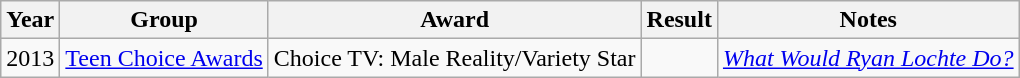<table class="wikitable">
<tr>
<th>Year</th>
<th>Group</th>
<th>Award</th>
<th>Result</th>
<th>Notes</th>
</tr>
<tr>
<td>2013</td>
<td><a href='#'>Teen Choice Awards</a></td>
<td>Choice TV: Male Reality/Variety Star</td>
<td></td>
<td><em><a href='#'>What Would Ryan Lochte Do?</a></em></td>
</tr>
</table>
